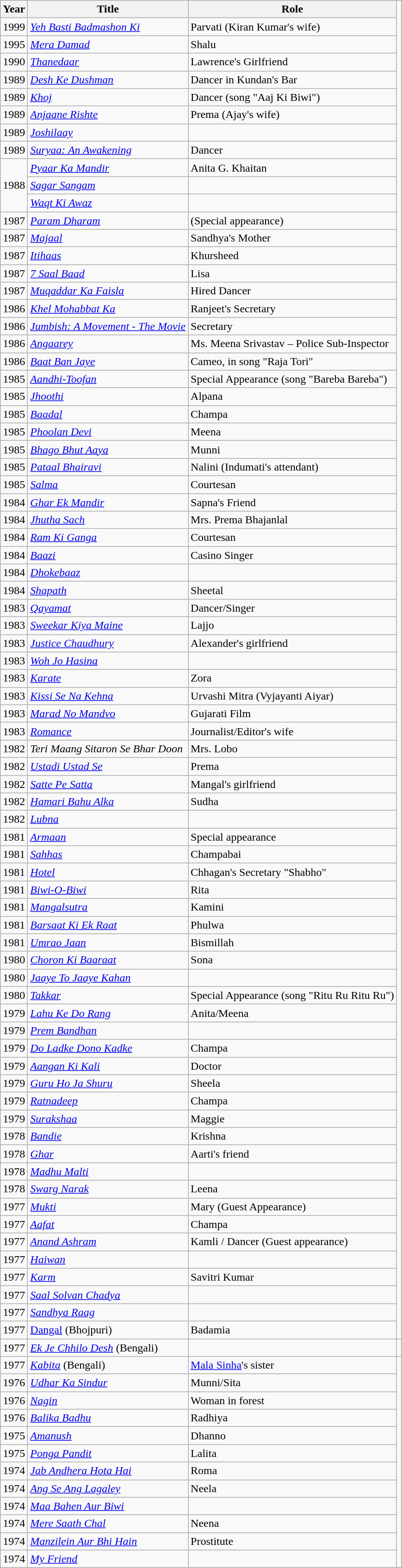<table class="wikitable">
<tr>
<th>Year</th>
<th>Title</th>
<th>Role</th>
</tr>
<tr>
<td>1999</td>
<td><em><a href='#'>Yeh Basti Badmashon Ki</a></em></td>
<td>Parvati (Kiran Kumar's wife)</td>
</tr>
<tr>
<td>1995</td>
<td><em><a href='#'>Mera Damad</a></em></td>
<td>Shalu</td>
</tr>
<tr>
<td>1990</td>
<td><em><a href='#'>Thanedaar</a></em></td>
<td>Lawrence's Girlfriend</td>
</tr>
<tr>
<td>1989</td>
<td><em><a href='#'>Desh Ke Dushman</a></em></td>
<td>Dancer in Kundan's Bar</td>
</tr>
<tr>
<td>1989</td>
<td><em><a href='#'>Khoj</a></em></td>
<td>Dancer (song "Aaj Ki Biwi")</td>
</tr>
<tr>
<td>1989</td>
<td><em><a href='#'>Anjaane Rishte</a></em></td>
<td>Prema (Ajay's wife)</td>
</tr>
<tr>
<td>1989</td>
<td><em><a href='#'>Joshilaay</a></em></td>
<td></td>
</tr>
<tr>
<td>1989</td>
<td><em><a href='#'>Suryaa: An Awakening</a></em></td>
<td>Dancer</td>
</tr>
<tr>
<td Rowspan="3">1988</td>
<td><em><a href='#'>Pyaar Ka Mandir</a></em></td>
<td>Anita G. Khaitan</td>
</tr>
<tr>
<td><em><a href='#'>Sagar Sangam</a></em></td>
<td></td>
</tr>
<tr>
<td><em><a href='#'>Waqt Ki Awaz</a></em></td>
<td></td>
</tr>
<tr>
<td>1987</td>
<td><em><a href='#'>Param Dharam</a></em></td>
<td>(Special appearance)</td>
</tr>
<tr>
<td>1987</td>
<td><em><a href='#'>Majaal</a></em></td>
<td>Sandhya's Mother</td>
</tr>
<tr>
<td>1987</td>
<td><em><a href='#'>Itihaas</a></em></td>
<td>Khursheed</td>
</tr>
<tr>
<td>1987</td>
<td><em><a href='#'>7 Saal Baad</a></em></td>
<td>Lisa</td>
</tr>
<tr>
<td>1987</td>
<td><em><a href='#'>Muqaddar Ka Faisla</a></em></td>
<td>Hired Dancer</td>
</tr>
<tr>
<td>1986</td>
<td><em><a href='#'>Khel Mohabbat Ka</a></em></td>
<td>Ranjeet's Secretary</td>
</tr>
<tr>
<td>1986</td>
<td><em><a href='#'>Jumbish: A Movement - The Movie</a></em></td>
<td>Secretary</td>
</tr>
<tr>
<td>1986</td>
<td><em><a href='#'>Angaarey</a></em></td>
<td>Ms. Meena Srivastav – Police Sub-Inspector</td>
</tr>
<tr>
<td>1986</td>
<td><em><a href='#'>Baat Ban Jaye</a></em></td>
<td>Cameo, in song "Raja Tori"</td>
</tr>
<tr>
<td>1985</td>
<td><em><a href='#'>Aandhi-Toofan</a></em></td>
<td>Special Appearance (song "Bareba Bareba")</td>
</tr>
<tr>
<td>1985</td>
<td><em><a href='#'>Jhoothi</a></em></td>
<td>Alpana</td>
</tr>
<tr>
<td>1985</td>
<td><em><a href='#'>Baadal</a></em></td>
<td>Champa</td>
</tr>
<tr>
<td>1985</td>
<td><em><a href='#'>Phoolan Devi</a></em></td>
<td>Meena</td>
</tr>
<tr>
<td>1985</td>
<td><em><a href='#'>Bhago Bhut Aaya</a></em></td>
<td>Munni</td>
</tr>
<tr>
<td>1985</td>
<td><em><a href='#'>Pataal Bhairavi</a></em></td>
<td>Nalini (Indumati's attendant)</td>
</tr>
<tr>
<td>1985</td>
<td><em><a href='#'>Salma</a></em></td>
<td>Courtesan</td>
</tr>
<tr>
<td>1984</td>
<td><em><a href='#'>Ghar Ek Mandir</a></em></td>
<td>Sapna's Friend</td>
</tr>
<tr>
<td>1984</td>
<td><em><a href='#'>Jhutha Sach</a></em></td>
<td>Mrs. Prema Bhajanlal</td>
</tr>
<tr>
<td>1984</td>
<td><em><a href='#'>Ram Ki Ganga</a></em></td>
<td>Courtesan</td>
</tr>
<tr>
<td>1984</td>
<td><em><a href='#'>Baazi</a></em></td>
<td>Casino Singer</td>
</tr>
<tr>
<td>1984</td>
<td><em><a href='#'>Dhokebaaz</a></em></td>
<td></td>
</tr>
<tr>
<td>1984</td>
<td><em><a href='#'>Shapath</a></em></td>
<td>Sheetal</td>
</tr>
<tr>
<td>1983</td>
<td><em><a href='#'>Qayamat</a></em></td>
<td>Dancer/Singer</td>
</tr>
<tr>
<td>1983</td>
<td><em><a href='#'>Sweekar Kiya Maine</a></em></td>
<td>Lajjo</td>
</tr>
<tr>
<td>1983</td>
<td><em><a href='#'>Justice Chaudhury</a></em></td>
<td>Alexander's girlfriend</td>
</tr>
<tr>
<td>1983</td>
<td><em><a href='#'>Woh Jo Hasina</a></em></td>
<td></td>
</tr>
<tr>
<td>1983</td>
<td><em><a href='#'>Karate</a></em></td>
<td>Zora</td>
</tr>
<tr>
<td>1983</td>
<td><em><a href='#'>Kissi Se Na Kehna</a></em></td>
<td>Urvashi Mitra (Vyjayanti Aiyar)</td>
</tr>
<tr>
<td>1983</td>
<td><em><a href='#'>Marad No Mandvo</a></em></td>
<td>Gujarati Film</td>
</tr>
<tr>
<td>1983</td>
<td><em><a href='#'>Romance</a></em></td>
<td>Journalist/Editor's wife</td>
</tr>
<tr>
<td>1982</td>
<td><em>Teri Maang Sitaron Se Bhar Doon</em></td>
<td>Mrs. Lobo</td>
</tr>
<tr>
<td>1982</td>
<td><em><a href='#'>Ustadi Ustad Se</a></em></td>
<td>Prema</td>
</tr>
<tr>
<td>1982</td>
<td><em><a href='#'>Satte Pe Satta</a></em></td>
<td>Mangal's girlfriend</td>
</tr>
<tr>
<td>1982</td>
<td><em><a href='#'>Hamari Bahu Alka</a></em></td>
<td>Sudha</td>
</tr>
<tr>
<td>1982</td>
<td><em><a href='#'>Lubna</a></em></td>
<td></td>
</tr>
<tr>
<td>1981</td>
<td><em><a href='#'>Armaan</a></em></td>
<td>Special appearance</td>
</tr>
<tr>
<td>1981</td>
<td><em><a href='#'>Sahhas</a></em></td>
<td>Champabai</td>
</tr>
<tr>
<td>1981</td>
<td><em><a href='#'>Hotel</a></em></td>
<td>Chhagan's Secretary "Shabho"</td>
</tr>
<tr>
<td>1981</td>
<td><em><a href='#'>Biwi-O-Biwi</a></em></td>
<td>Rita</td>
</tr>
<tr>
<td>1981</td>
<td><em><a href='#'>Mangalsutra</a></em></td>
<td>Kamini</td>
</tr>
<tr>
<td>1981</td>
<td><em><a href='#'>Barsaat Ki Ek Raat</a></em></td>
<td>Phulwa</td>
</tr>
<tr>
<td>1981</td>
<td><em><a href='#'>Umrao Jaan</a></em></td>
<td>Bismillah</td>
</tr>
<tr>
<td>1980</td>
<td><em><a href='#'>Choron Ki Baaraat</a></em></td>
<td>Sona</td>
</tr>
<tr>
<td>1980</td>
<td><em><a href='#'>Jaaye To Jaaye Kahan</a></em></td>
<td></td>
</tr>
<tr>
<td>1980</td>
<td><em><a href='#'>Takkar</a></em></td>
<td>Special Appearance (song "Ritu Ru Ritu Ru")</td>
</tr>
<tr>
<td>1979</td>
<td><em><a href='#'>Lahu Ke Do Rang</a></em></td>
<td>Anita/Meena</td>
</tr>
<tr>
<td>1979</td>
<td><em><a href='#'>Prem Bandhan</a></em></td>
<td></td>
</tr>
<tr>
<td>1979</td>
<td><em><a href='#'>Do Ladke Dono Kadke</a></em></td>
<td>Champa</td>
</tr>
<tr>
<td>1979</td>
<td><em><a href='#'>Aangan Ki Kali</a></em></td>
<td>Doctor</td>
</tr>
<tr>
<td>1979</td>
<td><em><a href='#'>Guru Ho Ja Shuru</a></em></td>
<td>Sheela</td>
</tr>
<tr>
<td>1979</td>
<td><em><a href='#'>Ratnadeep</a></em></td>
<td>Champa</td>
</tr>
<tr>
<td>1979</td>
<td><em><a href='#'>Surakshaa</a></em></td>
<td>Maggie</td>
</tr>
<tr>
<td>1978</td>
<td><em><a href='#'>Bandie</a></em></td>
<td>Krishna</td>
</tr>
<tr>
<td>1978</td>
<td><em><a href='#'>Ghar</a></em></td>
<td>Aarti's friend</td>
</tr>
<tr>
<td>1978</td>
<td><em><a href='#'>Madhu Malti</a></em></td>
<td></td>
</tr>
<tr>
<td>1978</td>
<td><em><a href='#'>Swarg Narak</a></em></td>
<td>Leena</td>
</tr>
<tr>
<td>1977</td>
<td><em><a href='#'>Mukti</a></em></td>
<td>Mary (Guest Appearance)</td>
</tr>
<tr>
<td>1977</td>
<td><em><a href='#'>Aafat</a></em></td>
<td>Champa</td>
</tr>
<tr>
<td>1977</td>
<td><em><a href='#'>Anand Ashram</a></em></td>
<td>Kamli / Dancer (Guest appearance)</td>
</tr>
<tr>
<td>1977</td>
<td><em><a href='#'>Haiwan</a></em></td>
<td></td>
</tr>
<tr>
<td>1977</td>
<td><em><a href='#'>Karm</a></em></td>
<td>Savitri Kumar</td>
</tr>
<tr>
<td>1977</td>
<td><em><a href='#'>Saal Solvan Chadya</a></em></td>
<td></td>
</tr>
<tr>
<td>1977</td>
<td><em><a href='#'>Sandhya Raag</a></em></td>
<td></td>
</tr>
<tr>
<td>1977</td>
<td><a href='#'>Dangal</a> (Bhojpuri)</td>
<td>Badamia</td>
</tr>
<tr>
<td>1977</td>
<td><em><a href='#'>Ek Je Chhilo Desh</a></em> (Bengali)</td>
<td></td>
<td></td>
</tr>
<tr>
<td>1977</td>
<td><em><a href='#'>Kabita</a></em> (Bengali)</td>
<td><a href='#'>Mala Sinha</a>'s sister</td>
</tr>
<tr>
<td>1976</td>
<td><em><a href='#'>Udhar Ka Sindur</a></em></td>
<td>Munni/Sita</td>
</tr>
<tr>
<td>1976</td>
<td><em><a href='#'>Nagin</a></em></td>
<td>Woman in forest</td>
</tr>
<tr>
<td>1976</td>
<td><em><a href='#'>Balika Badhu</a></em></td>
<td>Radhiya</td>
</tr>
<tr>
<td>1975</td>
<td><em><a href='#'>Amanush</a></em></td>
<td>Dhanno</td>
</tr>
<tr>
<td>1975</td>
<td><em><a href='#'>Ponga Pandit</a></em></td>
<td>Lalita</td>
</tr>
<tr>
<td>1974</td>
<td><em><a href='#'>Jab Andhera Hota Hai</a></em></td>
<td>Roma</td>
</tr>
<tr>
<td>1974</td>
<td><em><a href='#'>Ang Se Ang Lagaley</a></em></td>
<td>Neela</td>
</tr>
<tr>
<td>1974</td>
<td><em><a href='#'>Maa Bahen Aur Biwi</a></em></td>
<td></td>
</tr>
<tr>
<td>1974</td>
<td><em><a href='#'>Mere Saath Chal</a></em></td>
<td>Neena</td>
</tr>
<tr>
<td>1974</td>
<td><em><a href='#'>Manzilein Aur Bhi Hain</a></em></td>
<td>Prostitute</td>
</tr>
<tr>
<td>1974</td>
<td><em><a href='#'>My Friend</a></em></td>
<td></td>
</tr>
</table>
